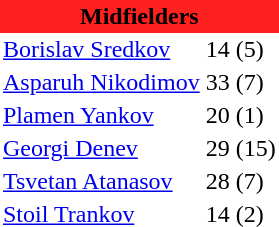<table class="toccolours" border="0" cellpadding="2" cellspacing="0" align="left" style="margin:0.5em;">
<tr>
<th colspan="4" align="center" bgcolor="#FF2020"><span>Midfielders</span></th>
</tr>
<tr>
<td> <a href='#'>Borislav Sredkov</a></td>
<td>14</td>
<td>(5)</td>
</tr>
<tr>
<td> <a href='#'>Asparuh Nikodimov</a></td>
<td>33</td>
<td>(7)</td>
</tr>
<tr>
<td> <a href='#'>Plamen Yankov</a></td>
<td>20</td>
<td>(1)</td>
</tr>
<tr>
<td> <a href='#'>Georgi Denev</a></td>
<td>29</td>
<td>(15)</td>
</tr>
<tr>
<td> <a href='#'>Tsvetan Atanasov</a></td>
<td>28</td>
<td>(7)</td>
</tr>
<tr>
<td> <a href='#'>Stoil Trankov</a></td>
<td>14</td>
<td>(2)</td>
</tr>
<tr>
</tr>
</table>
